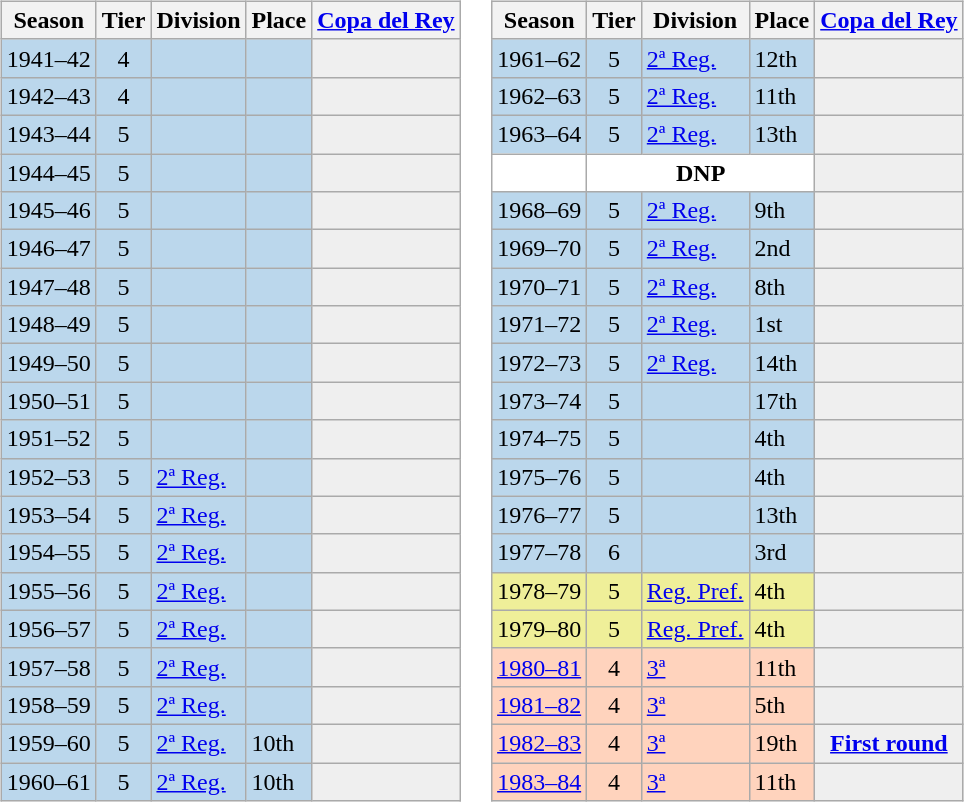<table>
<tr>
<td valign="top" width=0%><br><table class="wikitable">
<tr style="background:#f0f6fa;">
<th>Season</th>
<th>Tier</th>
<th>Division</th>
<th>Place</th>
<th><a href='#'>Copa del Rey</a></th>
</tr>
<tr>
<td style="background:#BBD7EC;">1941–42</td>
<td style="background:#BBD7EC;" align="center">4</td>
<td style="background:#BBD7EC;"></td>
<td style="background:#BBD7EC;"></td>
<th style="background:#efefef;"></th>
</tr>
<tr>
<td style="background:#BBD7EC;">1942–43</td>
<td style="background:#BBD7EC;" align="center">4</td>
<td style="background:#BBD7EC;"></td>
<td style="background:#BBD7EC;"></td>
<th style="background:#efefef;"></th>
</tr>
<tr>
<td style="background:#BBD7EC;">1943–44</td>
<td style="background:#BBD7EC;" align="center">5</td>
<td style="background:#BBD7EC;"></td>
<td style="background:#BBD7EC;"></td>
<th style="background:#efefef;"></th>
</tr>
<tr>
<td style="background:#BBD7EC;">1944–45</td>
<td style="background:#BBD7EC;" align="center">5</td>
<td style="background:#BBD7EC;"></td>
<td style="background:#BBD7EC;"></td>
<th style="background:#efefef;"></th>
</tr>
<tr>
<td style="background:#BBD7EC;">1945–46</td>
<td style="background:#BBD7EC;" align="center">5</td>
<td style="background:#BBD7EC;"></td>
<td style="background:#BBD7EC;"></td>
<th style="background:#efefef;"></th>
</tr>
<tr>
<td style="background:#BBD7EC;">1946–47</td>
<td style="background:#BBD7EC;" align="center">5</td>
<td style="background:#BBD7EC;"></td>
<td style="background:#BBD7EC;"></td>
<th style="background:#efefef;"></th>
</tr>
<tr>
<td style="background:#BBD7EC;">1947–48</td>
<td style="background:#BBD7EC;" align="center">5</td>
<td style="background:#BBD7EC;"></td>
<td style="background:#BBD7EC;"></td>
<th style="background:#efefef;"></th>
</tr>
<tr>
<td style="background:#BBD7EC;">1948–49</td>
<td style="background:#BBD7EC;" align="center">5</td>
<td style="background:#BBD7EC;"></td>
<td style="background:#BBD7EC;"></td>
<th style="background:#efefef;"></th>
</tr>
<tr>
<td style="background:#BBD7EC;">1949–50</td>
<td style="background:#BBD7EC;" align="center">5</td>
<td style="background:#BBD7EC;"></td>
<td style="background:#BBD7EC;"></td>
<th style="background:#efefef;"></th>
</tr>
<tr>
<td style="background:#BBD7EC;">1950–51</td>
<td style="background:#BBD7EC;" align="center">5</td>
<td style="background:#BBD7EC;"></td>
<td style="background:#BBD7EC;"></td>
<th style="background:#efefef;"></th>
</tr>
<tr>
<td style="background:#BBD7EC;">1951–52</td>
<td style="background:#BBD7EC;" align="center">5</td>
<td style="background:#BBD7EC;"></td>
<td style="background:#BBD7EC;"></td>
<th style="background:#efefef;"></th>
</tr>
<tr>
<td style="background:#BBD7EC;">1952–53</td>
<td style="background:#BBD7EC;" align="center">5</td>
<td style="background:#BBD7EC;"><a href='#'>2ª Reg.</a></td>
<td style="background:#BBD7EC;"></td>
<th style="background:#efefef;"></th>
</tr>
<tr>
<td style="background:#BBD7EC;">1953–54</td>
<td style="background:#BBD7EC;" align="center">5</td>
<td style="background:#BBD7EC;"><a href='#'>2ª Reg.</a></td>
<td style="background:#BBD7EC;"></td>
<th style="background:#efefef;"></th>
</tr>
<tr>
<td style="background:#BBD7EC;">1954–55</td>
<td style="background:#BBD7EC;" align="center">5</td>
<td style="background:#BBD7EC;"><a href='#'>2ª Reg.</a></td>
<td style="background:#BBD7EC;"></td>
<th style="background:#efefef;"></th>
</tr>
<tr>
<td style="background:#BBD7EC;">1955–56</td>
<td style="background:#BBD7EC;" align="center">5</td>
<td style="background:#BBD7EC;"><a href='#'>2ª Reg.</a></td>
<td style="background:#BBD7EC;"></td>
<th style="background:#efefef;"></th>
</tr>
<tr>
<td style="background:#BBD7EC;">1956–57</td>
<td style="background:#BBD7EC;" align="center">5</td>
<td style="background:#BBD7EC;"><a href='#'>2ª Reg.</a></td>
<td style="background:#BBD7EC;"></td>
<th style="background:#efefef;"></th>
</tr>
<tr>
<td style="background:#BBD7EC;">1957–58</td>
<td style="background:#BBD7EC;" align="center">5</td>
<td style="background:#BBD7EC;"><a href='#'>2ª Reg.</a></td>
<td style="background:#BBD7EC;"></td>
<th style="background:#efefef;"></th>
</tr>
<tr>
<td style="background:#BBD7EC;">1958–59</td>
<td style="background:#BBD7EC;" align="center">5</td>
<td style="background:#BBD7EC;"><a href='#'>2ª Reg.</a></td>
<td style="background:#BBD7EC;"></td>
<th style="background:#efefef;"></th>
</tr>
<tr>
<td style="background:#BBD7EC;">1959–60</td>
<td style="background:#BBD7EC;" align="center">5</td>
<td style="background:#BBD7EC;"><a href='#'>2ª Reg.</a></td>
<td style="background:#BBD7EC;">10th</td>
<th style="background:#efefef;"></th>
</tr>
<tr>
<td style="background:#BBD7EC;">1960–61</td>
<td style="background:#BBD7EC;" align="center">5</td>
<td style="background:#BBD7EC;"><a href='#'>2ª Reg.</a></td>
<td style="background:#BBD7EC;">10th</td>
<th style="background:#efefef;"></th>
</tr>
</table>
</td>
<td valign="top" width=0%><br><table class="wikitable">
<tr style="background:#f0f6fa;">
<th>Season</th>
<th>Tier</th>
<th>Division</th>
<th>Place</th>
<th><a href='#'>Copa del Rey</a></th>
</tr>
<tr>
<td style="background:#BBD7EC;">1961–62</td>
<td style="background:#BBD7EC;" align="center">5</td>
<td style="background:#BBD7EC;"><a href='#'>2ª Reg.</a></td>
<td style="background:#BBD7EC;">12th</td>
<th style="background:#efefef;"></th>
</tr>
<tr>
<td style="background:#BBD7EC;">1962–63</td>
<td style="background:#BBD7EC;" align="center">5</td>
<td style="background:#BBD7EC;"><a href='#'>2ª Reg.</a></td>
<td style="background:#BBD7EC;">11th</td>
<th style="background:#efefef;"></th>
</tr>
<tr>
<td style="background:#BBD7EC;">1963–64</td>
<td style="background:#BBD7EC;" align="center">5</td>
<td style="background:#BBD7EC;"><a href='#'>2ª Reg.</a></td>
<td style="background:#BBD7EC;">13th</td>
<th style="background:#efefef;"></th>
</tr>
<tr>
<td style="background:#FFFFFF;"></td>
<th style="background:#FFFFFF;" colspan="3">DNP</th>
<th style="background:#efefef;"></th>
</tr>
<tr>
<td style="background:#BBD7EC;">1968–69</td>
<td style="background:#BBD7EC;" align="center">5</td>
<td style="background:#BBD7EC;"><a href='#'>2ª Reg.</a></td>
<td style="background:#BBD7EC;">9th</td>
<th style="background:#efefef;"></th>
</tr>
<tr>
<td style="background:#BBD7EC;">1969–70</td>
<td style="background:#BBD7EC;" align="center">5</td>
<td style="background:#BBD7EC;"><a href='#'>2ª Reg.</a></td>
<td style="background:#BBD7EC;">2nd</td>
<th style="background:#efefef;"></th>
</tr>
<tr>
<td style="background:#BBD7EC;">1970–71</td>
<td style="background:#BBD7EC;" align="center">5</td>
<td style="background:#BBD7EC;"><a href='#'>2ª Reg.</a></td>
<td style="background:#BBD7EC;">8th</td>
<th style="background:#efefef;"></th>
</tr>
<tr>
<td style="background:#BBD7EC;">1971–72</td>
<td style="background:#BBD7EC;" align="center">5</td>
<td style="background:#BBD7EC;"><a href='#'>2ª Reg.</a></td>
<td style="background:#BBD7EC;">1st</td>
<th style="background:#efefef;"></th>
</tr>
<tr>
<td style="background:#BBD7EC;">1972–73</td>
<td style="background:#BBD7EC;" align="center">5</td>
<td style="background:#BBD7EC;"><a href='#'>2ª Reg.</a></td>
<td style="background:#BBD7EC;">14th</td>
<th style="background:#efefef;"></th>
</tr>
<tr>
<td style="background:#BBD7EC;">1973–74</td>
<td style="background:#BBD7EC;" align=center>5</td>
<td style="background:#BBD7EC;"></td>
<td style="background:#BBD7EC;">17th</td>
<th style="background:#EFEFEF;"></th>
</tr>
<tr>
<td style="background:#BBD7EC;">1974–75</td>
<td style="background:#BBD7EC;" align=center>5</td>
<td style="background:#BBD7EC;"></td>
<td style="background:#BBD7EC;">4th</td>
<th style="background:#EFEFEF;"></th>
</tr>
<tr>
<td style="background:#BBD7EC;">1975–76</td>
<td style="background:#BBD7EC;" align=center>5</td>
<td style="background:#BBD7EC;"></td>
<td style="background:#BBD7EC;">4th</td>
<th style="background:#EFEFEF;"></th>
</tr>
<tr>
<td style="background:#BBD7EC;">1976–77</td>
<td style="background:#BBD7EC;" align=center>5</td>
<td style="background:#BBD7EC;"></td>
<td style="background:#BBD7EC;">13th</td>
<th style="background:#EFEFEF;"></th>
</tr>
<tr>
<td style="background:#BBD7EC;">1977–78</td>
<td style="background:#BBD7EC;" align=center>6</td>
<td style="background:#BBD7EC;"></td>
<td style="background:#BBD7EC;">3rd</td>
<th style="background:#EFEFEF;"></th>
</tr>
<tr>
<td style="background:#EFEF99;">1978–79</td>
<td style="background:#EFEF99;" align=center>5</td>
<td style="background:#EFEF99;"><a href='#'>Reg. Pref.</a></td>
<td style="background:#EFEF99;">4th</td>
<th style="background:#EFEFEF;"></th>
</tr>
<tr>
<td style="background:#EFEF99;">1979–80</td>
<td style="background:#EFEF99;" align=center>5</td>
<td style="background:#EFEF99;"><a href='#'>Reg. Pref.</a></td>
<td style="background:#EFEF99;">4th</td>
<th style="background:#EFEFEF;"></th>
</tr>
<tr>
<td style="background:#FFD3BD;"><a href='#'>1980–81</a></td>
<td style="background:#FFD3BD;" align="center">4</td>
<td style="background:#FFD3BD;"><a href='#'>3ª</a></td>
<td style="background:#FFD3BD;">11th</td>
<th style="background:#efefef;"></th>
</tr>
<tr>
<td style="background:#FFD3BD;"><a href='#'>1981–82</a></td>
<td style="background:#FFD3BD;" align="center">4</td>
<td style="background:#FFD3BD;"><a href='#'>3ª</a></td>
<td style="background:#FFD3BD;">5th</td>
<th style="background:#efefef;"></th>
</tr>
<tr>
<td style="background:#FFD3BD;"><a href='#'>1982–83</a></td>
<td style="background:#FFD3BD;" align="center">4</td>
<td style="background:#FFD3BD;"><a href='#'>3ª</a></td>
<td style="background:#FFD3BD;">19th</td>
<th style="background:#efefef;"><a href='#'>First round</a></th>
</tr>
<tr>
<td style="background:#FFD3BD;"><a href='#'>1983–84</a></td>
<td style="background:#FFD3BD;" align="center">4</td>
<td style="background:#FFD3BD;"><a href='#'>3ª</a></td>
<td style="background:#FFD3BD;">11th</td>
<th style="background:#efefef;"></th>
</tr>
</table>
</td>
</tr>
</table>
